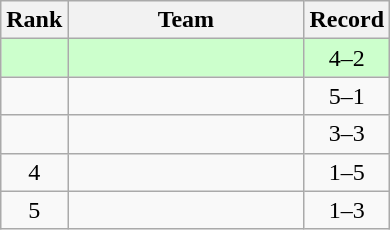<table class="wikitable">
<tr>
<th>Rank</th>
<th width=150px>Team</th>
<th>Record</th>
</tr>
<tr bgcolor=ccffcc>
<td align=center></td>
<td></td>
<td align=center>4–2</td>
</tr>
<tr>
<td align=center></td>
<td></td>
<td align=center>5–1</td>
</tr>
<tr>
<td align=center></td>
<td></td>
<td align=center>3–3</td>
</tr>
<tr>
<td align=center>4</td>
<td></td>
<td align=center>1–5</td>
</tr>
<tr>
<td align=center>5</td>
<td></td>
<td align=center>1–3</td>
</tr>
</table>
